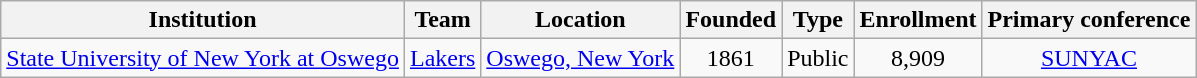<table class="sortable wikitable" style="text-align:center;">
<tr>
<th>Institution</th>
<th>Team</th>
<th>Location</th>
<th>Founded</th>
<th>Type</th>
<th>Enrollment</th>
<th>Primary conference</th>
</tr>
<tr>
<td><a href='#'>State University of New York at Oswego</a></td>
<td><a href='#'>Lakers</a></td>
<td><a href='#'>Oswego, New York</a></td>
<td>1861</td>
<td>Public</td>
<td>8,909</td>
<td><a href='#'>SUNYAC</a></td>
</tr>
</table>
